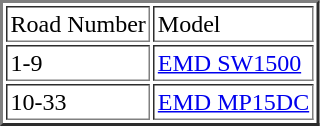<table border=2 cellspacing=2 cellpadding=2>
<tr>
<td>Road Number</td>
<td>Model</td>
</tr>
<tr>
<td>1-9</td>
<td><a href='#'>EMD SW1500</a></td>
</tr>
<tr>
<td>10-33</td>
<td><a href='#'>EMD MP15DC</a></td>
</tr>
</table>
